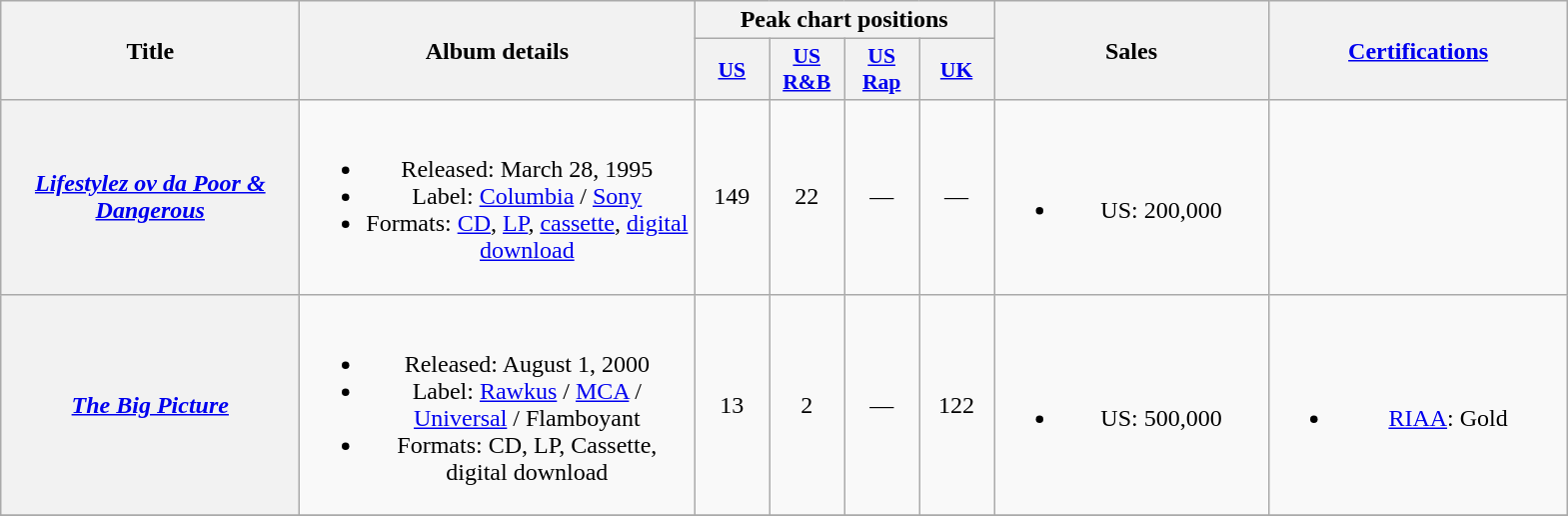<table class="wikitable plainrowheaders" style="text-align:center; border:1">
<tr>
<th scope="col" rowspan="2" style="width:12em;">Title</th>
<th scope="col" rowspan="2" style="width:16em;">Album details</th>
<th scope="col" colspan="4">Peak chart positions</th>
<th rowspan="2" style="width:11em;">Sales</th>
<th scope="col" rowspan="2" style="width:12em;"><a href='#'>Certifications</a></th>
</tr>
<tr>
<th scope="col" style="width:3em;font-size:90%;"><a href='#'>US</a><br></th>
<th scope="col" style="width:3em;font-size:90%;"><a href='#'>US R&B</a><br></th>
<th scope="col" style="width:3em;font-size:90%;"><a href='#'>US Rap</a><br></th>
<th scope="col" style="width:3em;font-size:90%;"><a href='#'>UK</a><br></th>
</tr>
<tr>
<th scope="row" align="left"><em><a href='#'>Lifestylez ov da Poor & Dangerous</a></em></th>
<td><br><ul><li>Released: March 28, 1995</li><li>Label: <a href='#'>Columbia</a> / <a href='#'>Sony</a></li><li>Formats: <a href='#'>CD</a>, <a href='#'>LP</a>, <a href='#'>cassette</a>, <a href='#'>digital download</a></li></ul></td>
<td>149</td>
<td>22</td>
<td>—</td>
<td>—</td>
<td><br><ul><li>US: 200,000</li></ul></td>
<td></td>
</tr>
<tr>
<th scope="row" align="left"><em><a href='#'>The Big Picture</a></em></th>
<td><br><ul><li>Released: August 1, 2000</li><li>Label: <a href='#'>Rawkus</a> / <a href='#'>MCA</a> / <a href='#'>Universal</a> / Flamboyant</li><li>Formats: CD, LP, Cassette, digital download</li></ul></td>
<td>13</td>
<td>2</td>
<td>—</td>
<td>122</td>
<td><br><ul><li>US: 500,000</li></ul></td>
<td><br><ul><li><a href='#'>RIAA</a>: Gold</li></ul></td>
</tr>
<tr>
</tr>
</table>
